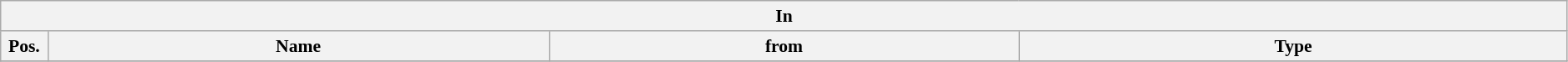<table class="wikitable" style="font-size:90%;width:99%;">
<tr>
<th colspan="4">In</th>
</tr>
<tr>
<th width=3%>Pos.</th>
<th width=32%>Name</th>
<th width=30%>from</th>
<th width=35%>Type</th>
</tr>
<tr>
</tr>
</table>
